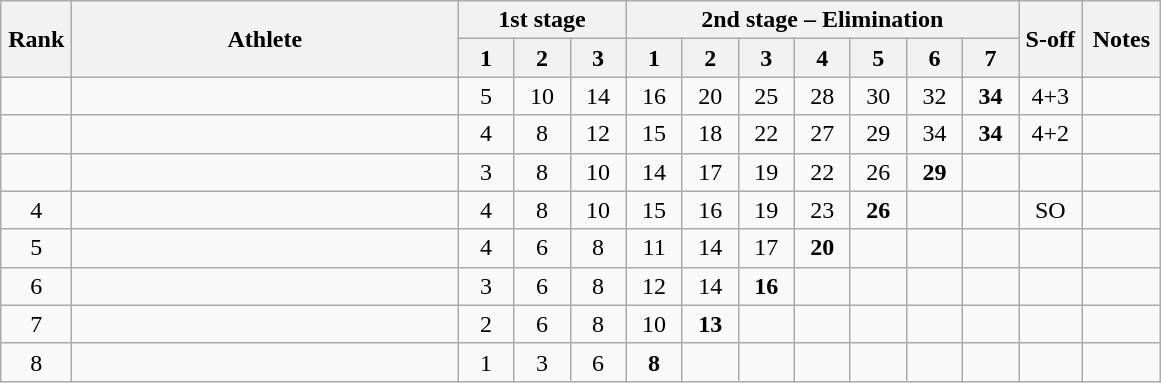<table class="wikitable" style="text-align:center">
<tr>
<th rowspan=2 width=40>Rank</th>
<th rowspan=2 width=250>Athlete</th>
<th colspan=3>1st stage</th>
<th colspan=7>2nd stage – Elimination</th>
<th rowspan=2 width=35>S-off</th>
<th rowspan=2 width=45>Notes</th>
</tr>
<tr>
<th width=30>1</th>
<th width=30>2</th>
<th width=30>3</th>
<th width=30>1</th>
<th width=30>2</th>
<th width=30>3</th>
<th width=30>4</th>
<th width=30>5</th>
<th width=30>6</th>
<th width=30>7</th>
</tr>
<tr>
<td></td>
<td align=left></td>
<td>5</td>
<td>10</td>
<td>14</td>
<td>16</td>
<td>20</td>
<td>25</td>
<td>28</td>
<td>30</td>
<td>32</td>
<td><strong>34</strong></td>
<td>4+3</td>
<td></td>
</tr>
<tr>
<td></td>
<td align=left></td>
<td>4</td>
<td>8</td>
<td>12</td>
<td>15</td>
<td>18</td>
<td>22</td>
<td>27</td>
<td>29</td>
<td>34</td>
<td><strong>34</strong></td>
<td>4+2</td>
<td></td>
</tr>
<tr>
<td></td>
<td align=left></td>
<td>3</td>
<td>8</td>
<td>10</td>
<td>14</td>
<td>17</td>
<td>19</td>
<td>22</td>
<td>26</td>
<td><strong>29</strong></td>
<td></td>
<td></td>
<td></td>
</tr>
<tr>
<td>4</td>
<td align=left></td>
<td>4</td>
<td>8</td>
<td>10</td>
<td>15</td>
<td>16</td>
<td>19</td>
<td>23</td>
<td><strong>26</strong></td>
<td></td>
<td></td>
<td>SO</td>
<td></td>
</tr>
<tr>
<td>5</td>
<td align=left></td>
<td>4</td>
<td>6</td>
<td>8</td>
<td>11</td>
<td>14</td>
<td>17</td>
<td><strong>20</strong></td>
<td></td>
<td></td>
<td></td>
<td></td>
<td></td>
</tr>
<tr>
<td>6</td>
<td align=left></td>
<td>3</td>
<td>6</td>
<td>8</td>
<td>12</td>
<td>14</td>
<td><strong>16</strong></td>
<td></td>
<td></td>
<td></td>
<td></td>
<td></td>
<td></td>
</tr>
<tr>
<td>7</td>
<td align=left></td>
<td>2</td>
<td>6</td>
<td>8</td>
<td>10</td>
<td><strong>13</strong></td>
<td></td>
<td></td>
<td></td>
<td></td>
<td></td>
<td></td>
<td></td>
</tr>
<tr>
<td>8</td>
<td align=left></td>
<td>1</td>
<td>3</td>
<td>6</td>
<td><strong>8</strong></td>
<td></td>
<td></td>
<td></td>
<td></td>
<td></td>
<td></td>
<td></td>
<td></td>
</tr>
</table>
